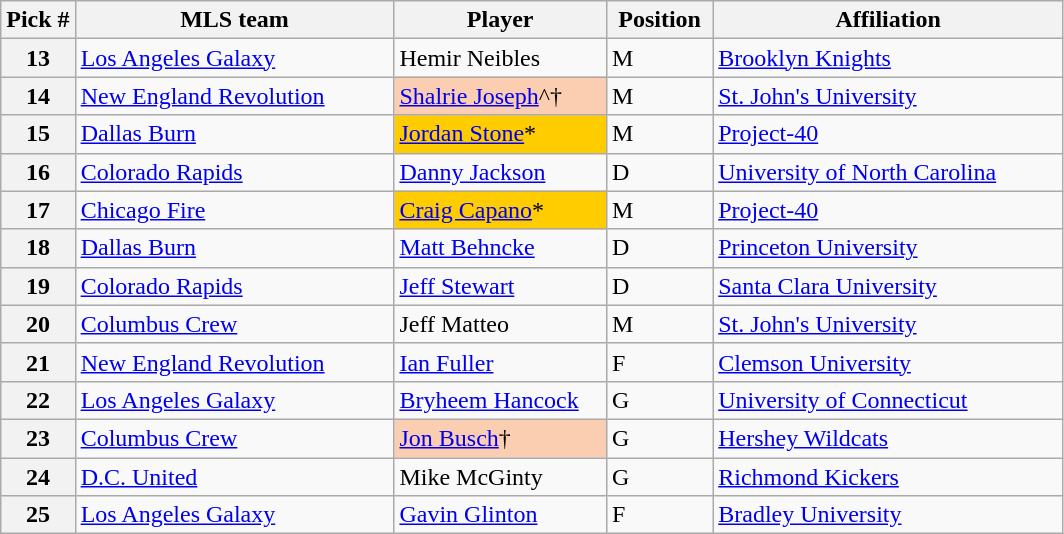<table class="wikitable sortable">
<tr>
<th width=7%>Pick #</th>
<th width=30%>MLS team</th>
<th width=20%>Player</th>
<th width=10%>Position</th>
<th>Affiliation</th>
</tr>
<tr>
<th>13</th>
<td><a href='#'>Los Angeles Galaxy</a></td>
<td>Hemir Neibles</td>
<td>M</td>
<td><a href='#'>Brooklyn Knights</a></td>
</tr>
<tr>
<th>14</th>
<td><a href='#'>New England Revolution</a></td>
<td bgcolor="#FBCEB1"><a href='#'>Shalrie Joseph</a>^†</td>
<td>M</td>
<td><a href='#'>St. John's University</a></td>
</tr>
<tr>
<th>15</th>
<td><a href='#'>Dallas Burn</a></td>
<td style="background:#FFCC00"><a href='#'>Jordan Stone</a>*</td>
<td>M</td>
<td><a href='#'>Project-40</a></td>
</tr>
<tr>
<th>16</th>
<td><a href='#'>Colorado Rapids</a></td>
<td><a href='#'>Danny Jackson</a></td>
<td>D</td>
<td><a href='#'>University of North Carolina</a></td>
</tr>
<tr>
<th>17</th>
<td><a href='#'>Chicago Fire</a></td>
<td style="background:#FFCC00"><a href='#'>Craig Capano</a>*</td>
<td>M</td>
<td><a href='#'>Project-40</a></td>
</tr>
<tr>
<th>18</th>
<td><a href='#'>Dallas Burn</a></td>
<td><a href='#'>Matt Behncke</a></td>
<td>D</td>
<td><a href='#'>Princeton University</a></td>
</tr>
<tr>
<th>19</th>
<td><a href='#'>Colorado Rapids</a></td>
<td><a href='#'>Jeff Stewart</a></td>
<td>D</td>
<td><a href='#'>Santa Clara University</a></td>
</tr>
<tr>
<th>20</th>
<td><a href='#'>Columbus Crew</a></td>
<td>Jeff Matteo</td>
<td>M</td>
<td><a href='#'>St. John's University</a></td>
</tr>
<tr>
<th>21</th>
<td><a href='#'>New England Revolution</a></td>
<td><a href='#'>Ian Fuller</a></td>
<td>F</td>
<td><a href='#'>Clemson University</a></td>
</tr>
<tr>
<th>22</th>
<td><a href='#'>Los Angeles Galaxy</a></td>
<td><a href='#'>Bryheem Hancock</a></td>
<td>G</td>
<td><a href='#'>University of Connecticut</a></td>
</tr>
<tr>
<th>23</th>
<td><a href='#'>Columbus Crew</a></td>
<td bgcolor="#FBCEB1"><a href='#'>Jon Busch</a>†</td>
<td>G</td>
<td><a href='#'>Hershey Wildcats</a></td>
</tr>
<tr>
<th>24</th>
<td><a href='#'>D.C. United</a></td>
<td>Mike McGinty</td>
<td>G</td>
<td><a href='#'>Richmond Kickers</a></td>
</tr>
<tr>
<th>25</th>
<td><a href='#'>Los Angeles Galaxy</a></td>
<td><a href='#'>Gavin Glinton</a></td>
<td>F</td>
<td><a href='#'>Bradley University</a></td>
</tr>
</table>
